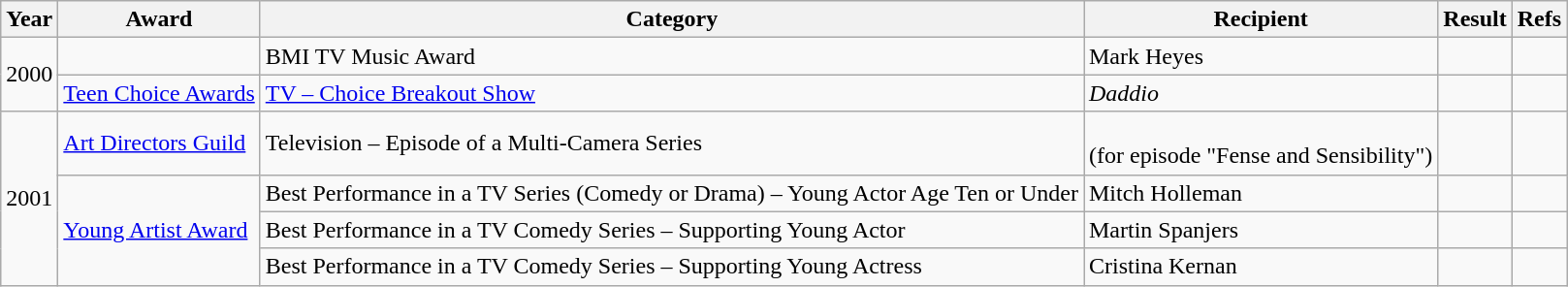<table class="wikitable">
<tr>
<th>Year</th>
<th>Award</th>
<th>Category</th>
<th>Recipient</th>
<th>Result</th>
<th>Refs</th>
</tr>
<tr>
<td rowspan=2>2000</td>
<td></td>
<td>BMI TV Music Award</td>
<td>Mark Heyes</td>
<td></td>
<td></td>
</tr>
<tr>
<td><a href='#'>Teen Choice Awards</a></td>
<td><a href='#'>TV – Choice Breakout Show</a></td>
<td><em>Daddio</em></td>
<td></td>
<td></td>
</tr>
<tr>
<td rowspan=4>2001</td>
<td><a href='#'>Art Directors Guild</a></td>
<td>Television – Episode of a Multi-Camera Series</td>
<td><br>(for episode "Fense and Sensibility")</td>
<td></td>
<td></td>
</tr>
<tr>
<td rowspan=3><a href='#'>Young Artist Award</a></td>
<td>Best Performance in a TV Series (Comedy or Drama) – Young Actor Age Ten or Under</td>
<td>Mitch Holleman</td>
<td></td>
<td></td>
</tr>
<tr>
<td>Best Performance in a TV Comedy Series – Supporting Young Actor</td>
<td>Martin Spanjers</td>
<td></td>
</tr>
<tr>
<td>Best Performance in a TV Comedy Series – Supporting Young Actress</td>
<td>Cristina Kernan</td>
<td></td>
<td></td>
</tr>
</table>
